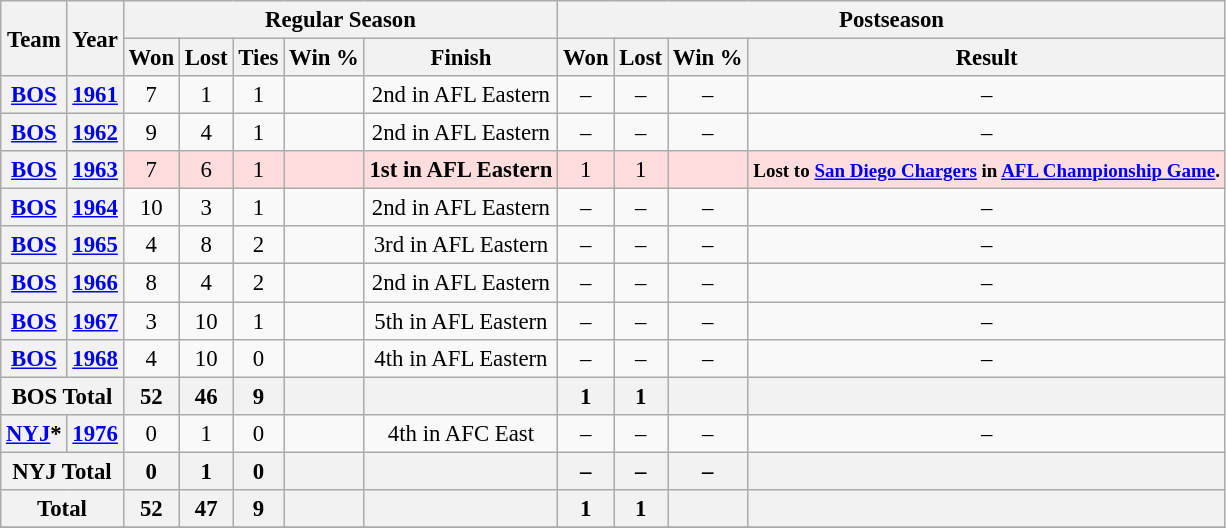<table class="wikitable" style="font-size: 95%; text-align:center;">
<tr>
<th rowspan="2">Team</th>
<th rowspan="2">Year</th>
<th colspan="5">Regular Season</th>
<th colspan="4">Postseason</th>
</tr>
<tr>
<th>Won</th>
<th>Lost</th>
<th>Ties</th>
<th>Win %</th>
<th>Finish</th>
<th>Won</th>
<th>Lost</th>
<th>Win %</th>
<th>Result</th>
</tr>
<tr>
<th><a href='#'>BOS</a></th>
<th><a href='#'>1961</a></th>
<td>7</td>
<td>1</td>
<td>1</td>
<td></td>
<td>2nd in AFL Eastern</td>
<td>–</td>
<td>–</td>
<td>–</td>
<td>–</td>
</tr>
<tr>
<th><a href='#'>BOS</a></th>
<th><a href='#'>1962</a></th>
<td>9</td>
<td>4</td>
<td>1</td>
<td></td>
<td>2nd in AFL Eastern</td>
<td>–</td>
<td>–</td>
<td>–</td>
<td>–</td>
</tr>
<tr style="background:#fdd;">
<th><a href='#'>BOS</a></th>
<th><a href='#'>1963</a></th>
<td>7</td>
<td>6</td>
<td>1</td>
<td></td>
<td><strong>1st in AFL Eastern</strong></td>
<td>1</td>
<td>1</td>
<td></td>
<td><small><strong>Lost to <a href='#'>San Diego Chargers</a> in <a href='#'>AFL Championship Game</a>.</strong></small></td>
</tr>
<tr>
<th><a href='#'>BOS</a></th>
<th><a href='#'>1964</a></th>
<td>10</td>
<td>3</td>
<td>1</td>
<td></td>
<td>2nd in AFL Eastern</td>
<td>–</td>
<td>–</td>
<td>–</td>
<td>–</td>
</tr>
<tr>
<th><a href='#'>BOS</a></th>
<th><a href='#'>1965</a></th>
<td>4</td>
<td>8</td>
<td>2</td>
<td></td>
<td>3rd in AFL Eastern</td>
<td>–</td>
<td>–</td>
<td>–</td>
<td>–</td>
</tr>
<tr>
<th><a href='#'>BOS</a></th>
<th><a href='#'>1966</a></th>
<td>8</td>
<td>4</td>
<td>2</td>
<td></td>
<td>2nd in AFL Eastern</td>
<td>–</td>
<td>–</td>
<td>–</td>
<td>–</td>
</tr>
<tr>
<th><a href='#'>BOS</a></th>
<th><a href='#'>1967</a></th>
<td>3</td>
<td>10</td>
<td>1</td>
<td></td>
<td>5th in AFL Eastern</td>
<td>–</td>
<td>–</td>
<td>–</td>
<td>–</td>
</tr>
<tr>
<th><a href='#'>BOS</a></th>
<th><a href='#'>1968</a></th>
<td>4</td>
<td>10</td>
<td>0</td>
<td></td>
<td>4th in AFL Eastern</td>
<td>–</td>
<td>–</td>
<td>–</td>
<td>–</td>
</tr>
<tr>
<th colspan="2">BOS Total</th>
<th>52</th>
<th>46</th>
<th>9</th>
<th></th>
<th></th>
<th>1</th>
<th>1</th>
<th></th>
<th></th>
</tr>
<tr>
<th><a href='#'>NYJ</a>*</th>
<th><a href='#'>1976</a></th>
<td>0</td>
<td>1</td>
<td>0</td>
<td></td>
<td>4th in AFC East</td>
<td>–</td>
<td>–</td>
<td>–</td>
<td>–</td>
</tr>
<tr>
<th colspan="2">NYJ Total</th>
<th>0</th>
<th>1</th>
<th>0</th>
<th></th>
<th></th>
<th>–</th>
<th>–</th>
<th>–</th>
<th></th>
</tr>
<tr>
<th colspan="2">Total</th>
<th>52</th>
<th>47</th>
<th>9</th>
<th></th>
<th></th>
<th>1</th>
<th>1</th>
<th></th>
<th></th>
</tr>
<tr>
</tr>
</table>
